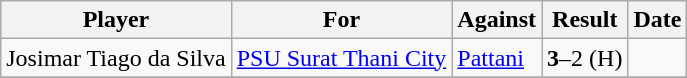<table class="wikitable">
<tr>
<th>Player</th>
<th>For</th>
<th>Against</th>
<th>Result</th>
<th>Date</th>
</tr>
<tr>
<td> Josimar Tiago da Silva</td>
<td><a href='#'>PSU Surat Thani City</a></td>
<td><a href='#'>Pattani</a></td>
<td><strong>3</strong>–2 (H)</td>
<td></td>
</tr>
<tr>
</tr>
</table>
